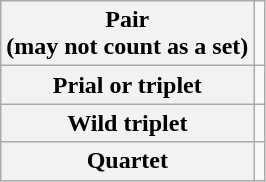<table class="wikitable">
<tr>
<th>Pair<br>(may not count as a set)</th>
<td></td>
</tr>
<tr>
<th>Prial or triplet</th>
<td></td>
</tr>
<tr>
<th>Wild triplet</th>
<td></td>
</tr>
<tr>
<th>Quartet</th>
<td></td>
</tr>
</table>
